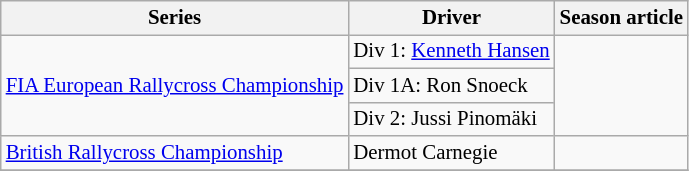<table class="wikitable" style="font-size: 87%;">
<tr>
<th>Series</th>
<th>Driver</th>
<th>Season article</th>
</tr>
<tr>
<td rowspan=3><a href='#'>FIA European Rallycross Championship</a></td>
<td>Div 1:  <a href='#'>Kenneth Hansen</a></td>
<td rowspan=3></td>
</tr>
<tr>
<td>Div 1A:  Ron Snoeck</td>
</tr>
<tr>
<td>Div 2:  Jussi Pinomäki</td>
</tr>
<tr>
<td><a href='#'>British Rallycross Championship</a></td>
<td> Dermot Carnegie</td>
<td></td>
</tr>
<tr>
</tr>
</table>
